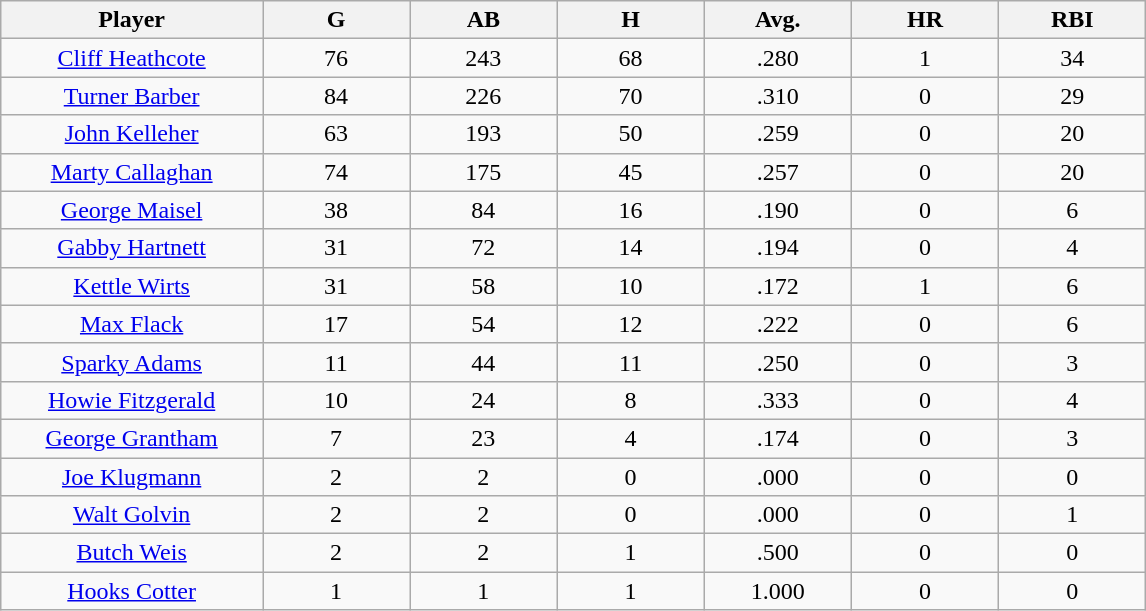<table class="wikitable sortable">
<tr>
<th bgcolor="#DDDDFF" width="16%">Player</th>
<th bgcolor="#DDDDFF" width="9%">G</th>
<th bgcolor="#DDDDFF" width="9%">AB</th>
<th bgcolor="#DDDDFF" width="9%">H</th>
<th bgcolor="#DDDDFF" width="9%">Avg.</th>
<th bgcolor="#DDDDFF" width="9%">HR</th>
<th bgcolor="#DDDDFF" width="9%">RBI</th>
</tr>
<tr align="center">
<td><a href='#'>Cliff Heathcote</a></td>
<td>76</td>
<td>243</td>
<td>68</td>
<td>.280</td>
<td>1</td>
<td>34</td>
</tr>
<tr align="center">
<td><a href='#'>Turner Barber</a></td>
<td>84</td>
<td>226</td>
<td>70</td>
<td>.310</td>
<td>0</td>
<td>29</td>
</tr>
<tr align="center">
<td><a href='#'>John Kelleher</a></td>
<td>63</td>
<td>193</td>
<td>50</td>
<td>.259</td>
<td>0</td>
<td>20</td>
</tr>
<tr align="center">
<td><a href='#'>Marty Callaghan</a></td>
<td>74</td>
<td>175</td>
<td>45</td>
<td>.257</td>
<td>0</td>
<td>20</td>
</tr>
<tr align="center">
<td><a href='#'>George Maisel</a></td>
<td>38</td>
<td>84</td>
<td>16</td>
<td>.190</td>
<td>0</td>
<td>6</td>
</tr>
<tr align="center">
<td><a href='#'>Gabby Hartnett</a></td>
<td>31</td>
<td>72</td>
<td>14</td>
<td>.194</td>
<td>0</td>
<td>4</td>
</tr>
<tr align="center">
<td><a href='#'>Kettle Wirts</a></td>
<td>31</td>
<td>58</td>
<td>10</td>
<td>.172</td>
<td>1</td>
<td>6</td>
</tr>
<tr align="center">
<td><a href='#'>Max Flack</a></td>
<td>17</td>
<td>54</td>
<td>12</td>
<td>.222</td>
<td>0</td>
<td>6</td>
</tr>
<tr align="center">
<td><a href='#'>Sparky Adams</a></td>
<td>11</td>
<td>44</td>
<td>11</td>
<td>.250</td>
<td>0</td>
<td>3</td>
</tr>
<tr align="center">
<td><a href='#'>Howie Fitzgerald</a></td>
<td>10</td>
<td>24</td>
<td>8</td>
<td>.333</td>
<td>0</td>
<td>4</td>
</tr>
<tr align="center">
<td><a href='#'>George Grantham</a></td>
<td>7</td>
<td>23</td>
<td>4</td>
<td>.174</td>
<td>0</td>
<td>3</td>
</tr>
<tr align="center">
<td><a href='#'>Joe Klugmann</a></td>
<td>2</td>
<td>2</td>
<td>0</td>
<td>.000</td>
<td>0</td>
<td>0</td>
</tr>
<tr align="center">
<td><a href='#'>Walt Golvin</a></td>
<td>2</td>
<td>2</td>
<td>0</td>
<td>.000</td>
<td>0</td>
<td>1</td>
</tr>
<tr align="center">
<td><a href='#'>Butch Weis</a></td>
<td>2</td>
<td>2</td>
<td>1</td>
<td>.500</td>
<td>0</td>
<td>0</td>
</tr>
<tr align="center">
<td><a href='#'>Hooks Cotter</a></td>
<td>1</td>
<td>1</td>
<td>1</td>
<td>1.000</td>
<td>0</td>
<td>0</td>
</tr>
</table>
